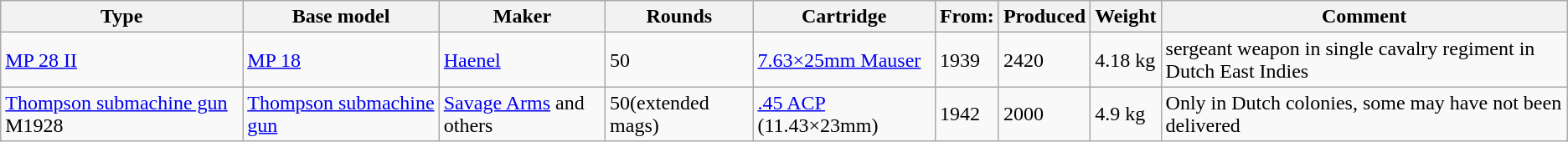<table class="wikitable sortable">
<tr>
<th>Type</th>
<th>Base model</th>
<th>Maker</th>
<th>Rounds</th>
<th>Cartridge</th>
<th>From:</th>
<th>Produced</th>
<th>Weight</th>
<th>Comment</th>
</tr>
<tr>
<td><a href='#'>MP 28 II</a></td>
<td><a href='#'>MP 18</a></td>
<td><a href='#'>Haenel</a></td>
<td>50</td>
<td><a href='#'>7.63×25mm Mauser</a></td>
<td>1939</td>
<td>2420</td>
<td>4.18 kg</td>
<td>sergeant weapon in single cavalry regiment in Dutch East Indies</td>
</tr>
<tr>
<td><a href='#'>Thompson submachine gun</a> M1928</td>
<td><a href='#'>Thompson submachine gun</a></td>
<td><a href='#'>Savage Arms</a> and others</td>
<td>50(extended mags)</td>
<td><a href='#'>.45 ACP</a> (11.43×23mm)</td>
<td>1942</td>
<td>2000</td>
<td>4.9 kg</td>
<td>Only in Dutch colonies, some may have not been delivered </td>
</tr>
</table>
